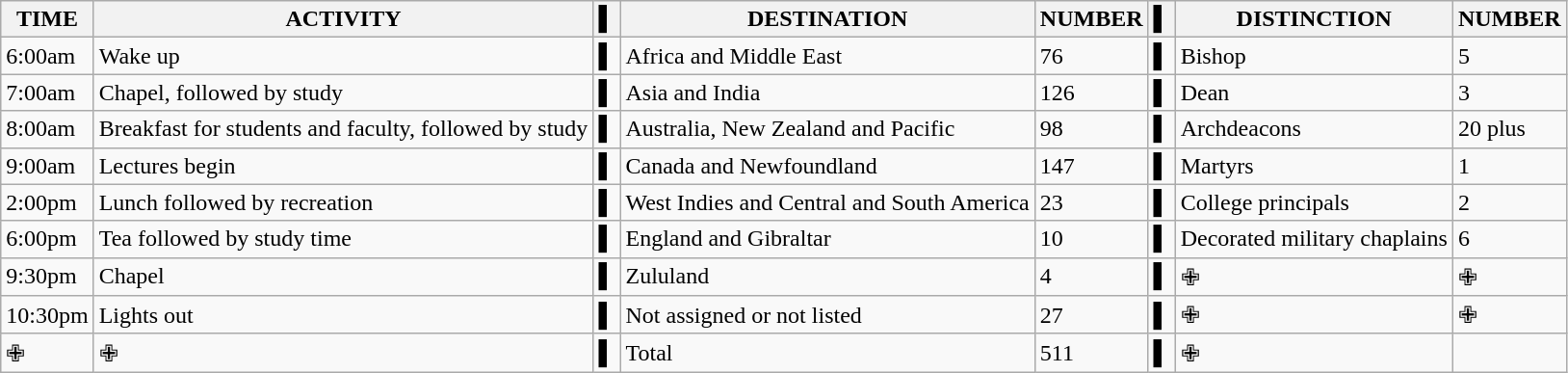<table class="wikitable">
<tr>
<th>TIME</th>
<th>ACTIVITY</th>
<th>▌</th>
<th>DESTINATION</th>
<th>NUMBER</th>
<th>▌</th>
<th>DISTINCTION</th>
<th>NUMBER</th>
</tr>
<tr>
<td>6:00am</td>
<td>Wake up</td>
<td>▌</td>
<td>Africa and Middle East</td>
<td>76</td>
<td>▌</td>
<td>Bishop</td>
<td>5</td>
</tr>
<tr>
<td>7:00am</td>
<td>Chapel, followed by study</td>
<td>▌</td>
<td>Asia and India</td>
<td>126</td>
<td>▌</td>
<td>Dean</td>
<td>3</td>
</tr>
<tr>
<td>8:00am</td>
<td>Breakfast for students and faculty, followed by study</td>
<td>▌</td>
<td>Australia, New Zealand and Pacific</td>
<td>98</td>
<td>▌</td>
<td>Archdeacons</td>
<td>20 plus</td>
</tr>
<tr>
<td>9:00am</td>
<td>Lectures begin</td>
<td>▌</td>
<td>Canada and Newfoundland</td>
<td>147</td>
<td>▌</td>
<td>Martyrs</td>
<td>1</td>
</tr>
<tr>
<td>2:00pm</td>
<td>Lunch followed by recreation</td>
<td>▌</td>
<td>West Indies and Central and South America</td>
<td>23</td>
<td>▌</td>
<td>College principals</td>
<td>2</td>
</tr>
<tr>
<td>6:00pm</td>
<td>Tea followed by study time</td>
<td>▌</td>
<td>England and Gibraltar</td>
<td>10</td>
<td>▌</td>
<td>Decorated military chaplains</td>
<td>6</td>
</tr>
<tr>
<td>9:30pm</td>
<td>Chapel</td>
<td>▌</td>
<td>Zululand</td>
<td>4</td>
<td>▌</td>
<td>✙</td>
<td>✙</td>
</tr>
<tr>
<td>10:30pm</td>
<td>Lights out</td>
<td>▌</td>
<td>Not assigned or not listed</td>
<td>27</td>
<td>▌</td>
<td>✙</td>
<td>✙</td>
</tr>
<tr>
<td>✙</td>
<td>✙</td>
<td>▌</td>
<td>Total</td>
<td>511</td>
<td>▌</td>
<td>✙</td>
<td></td>
</tr>
</table>
